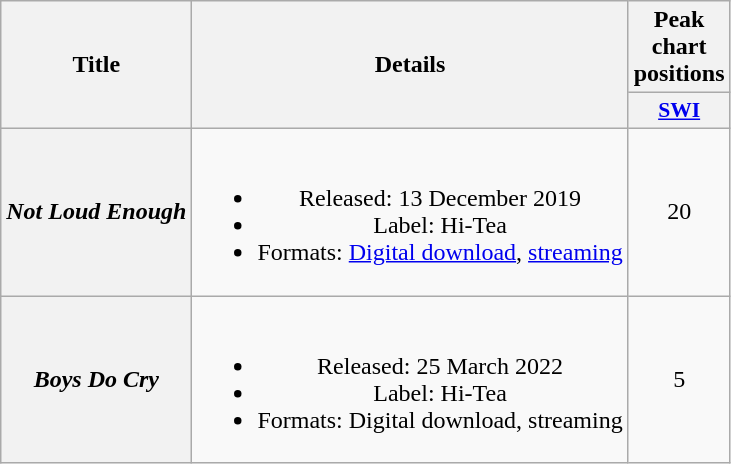<table class="wikitable plainrowheaders" style="text-align:center">
<tr>
<th scope="col" rowspan="2">Title</th>
<th scope="col" rowspan="2">Details</th>
<th scope="col" colspan="1">Peak chart positions</th>
</tr>
<tr>
<th scope="col" style="width:2.5em;font-size:90%;"><a href='#'>SWI</a><br></th>
</tr>
<tr>
<th scope="row"><em>Not Loud Enough</em></th>
<td><br><ul><li>Released: 13 December 2019</li><li>Label: Hi-Tea</li><li>Formats: <a href='#'>Digital download</a>, <a href='#'>streaming</a></li></ul></td>
<td>20</td>
</tr>
<tr>
<th scope="row"><em>Boys Do Cry</em></th>
<td><br><ul><li>Released: 25 March 2022</li><li>Label: Hi-Tea</li><li>Formats: Digital download, streaming</li></ul></td>
<td>5</td>
</tr>
</table>
